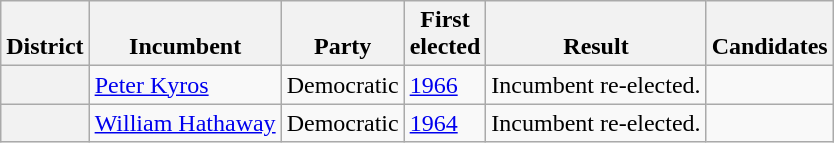<table class=wikitable>
<tr valign=bottom>
<th>District</th>
<th>Incumbent</th>
<th>Party</th>
<th>First<br>elected</th>
<th>Result</th>
<th>Candidates</th>
</tr>
<tr>
<th></th>
<td><a href='#'>Peter Kyros</a></td>
<td>Democratic</td>
<td><a href='#'>1966</a></td>
<td>Incumbent re-elected.</td>
<td nowrap></td>
</tr>
<tr>
<th></th>
<td><a href='#'>William Hathaway</a></td>
<td>Democratic</td>
<td><a href='#'>1964</a></td>
<td>Incumbent re-elected.</td>
<td nowrap></td>
</tr>
</table>
